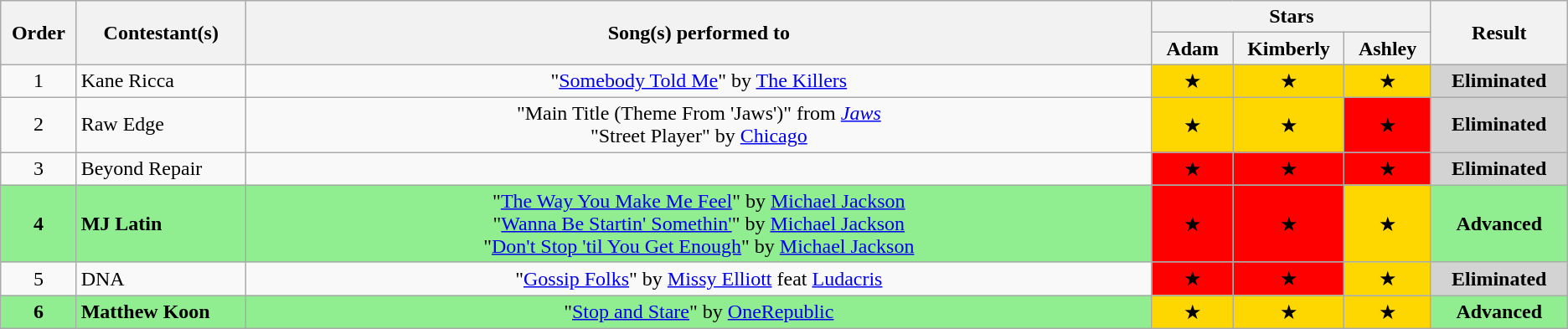<table class="wikitable" style="text-align:center;">
<tr>
<th style="width:2%;" rowspan="2">Order</th>
<th style="width:7%;" rowspan="2">Contestant(s)</th>
<th style="width:41%;" rowspan="2">Song(s) performed to</th>
<th style="width:9%;" colspan="3">Stars</th>
<th style="width:5%;" rowspan="2">Result</th>
</tr>
<tr>
<th style="width:3%;">Adam</th>
<th style="width:3%;">Kimberly</th>
<th style="width:3%;">Ashley</th>
</tr>
<tr>
<td>1</td>
<td style="text-align:left;">Kane Ricca</td>
<td>"<a href='#'>Somebody Told Me</a>" by <a href='#'>The Killers</a></td>
<td style="background:gold;">★</td>
<td style="background:gold;">★</td>
<td style="background:gold;">★</td>
<td style="background:lightgrey;"><strong>Eliminated</strong></td>
</tr>
<tr>
<td>2</td>
<td style="text-align:left;">Raw Edge</td>
<td>"Main Title (Theme From 'Jaws')" from <em><a href='#'>Jaws</a></em> <br>  "Street Player" by <a href='#'>Chicago</a></td>
<td style="background:gold;">★</td>
<td style="background:gold;">★</td>
<td style="background:red;">★</td>
<td style="background:lightgrey;"><strong>Eliminated</strong></td>
</tr>
<tr>
<td>3</td>
<td style="text-align:left;">Beyond Repair</td>
<td></td>
<td style="background:red;">★</td>
<td style="background:red;">★</td>
<td style="background:red;">★</td>
<td style="background:lightgrey;"><strong>Eliminated</strong></td>
</tr>
<tr style="background:lightgreen;">
<td><strong>4</strong></td>
<td style="text-align:left;"><strong>MJ Latin</strong></td>
<td>"<a href='#'>The Way You Make Me Feel</a>" by <a href='#'>Michael Jackson</a> <br> "<a href='#'>Wanna Be Startin' Somethin'</a>" by <a href='#'>Michael Jackson</a> <br>  "<a href='#'>Don't Stop 'til You Get Enough</a>" by <a href='#'>Michael Jackson</a></td>
<td style="background:red;">★</td>
<td style="background:red;">★</td>
<td style="background:gold;">★</td>
<td><strong>Advanced</strong></td>
</tr>
<tr>
<td>5</td>
<td style="text-align:left;">DNA</td>
<td>"<a href='#'>Gossip Folks</a>" by <a href='#'>Missy Elliott</a> feat <a href='#'>Ludacris</a></td>
<td style="background:red;">★</td>
<td style="background:red;">★</td>
<td style="background:gold;">★</td>
<td style="background:lightgrey;"><strong>Eliminated</strong></td>
</tr>
<tr style="background:lightgreen;">
<td><strong>6</strong></td>
<td style="text-align:left;"><strong>Matthew Koon</strong></td>
<td>"<a href='#'>Stop and Stare</a>" by <a href='#'>OneRepublic</a></td>
<td style="background:gold;">★</td>
<td style="background:gold;">★</td>
<td style="background:gold;">★</td>
<td><strong>Advanced</strong></td>
</tr>
</table>
